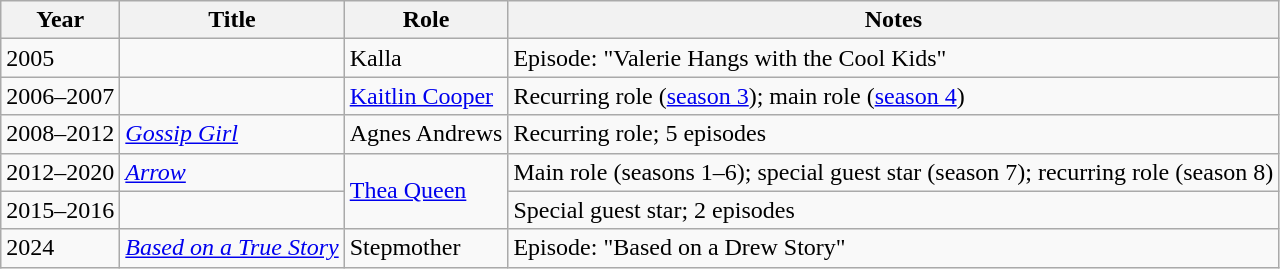<table class="wikitable sortable">
<tr>
<th>Year</th>
<th>Title</th>
<th>Role</th>
<th class="unsortable">Notes</th>
</tr>
<tr>
<td>2005</td>
<td><em></em></td>
<td>Kalla</td>
<td>Episode: "Valerie Hangs with the Cool Kids"</td>
</tr>
<tr>
<td>2006–2007</td>
<td><em></em></td>
<td><a href='#'>Kaitlin Cooper</a></td>
<td>Recurring role (<a href='#'>season 3</a>); main role (<a href='#'>season 4</a>)</td>
</tr>
<tr>
<td>2008–2012</td>
<td><em><a href='#'>Gossip Girl</a></em></td>
<td>Agnes Andrews</td>
<td>Recurring role; 5 episodes</td>
</tr>
<tr>
<td>2012–2020</td>
<td><em><a href='#'>Arrow</a></em></td>
<td rowspan="2"><a href='#'>Thea Queen</a></td>
<td>Main role (seasons 1–6); special guest star (season 7); recurring role (season 8)</td>
</tr>
<tr>
<td>2015–2016</td>
<td><em></em></td>
<td>Special guest star; 2 episodes</td>
</tr>
<tr>
<td>2024</td>
<td><em><a href='#'>Based on a True Story</a></em></td>
<td>Stepmother</td>
<td>Episode: "Based on a Drew Story"</td>
</tr>
</table>
